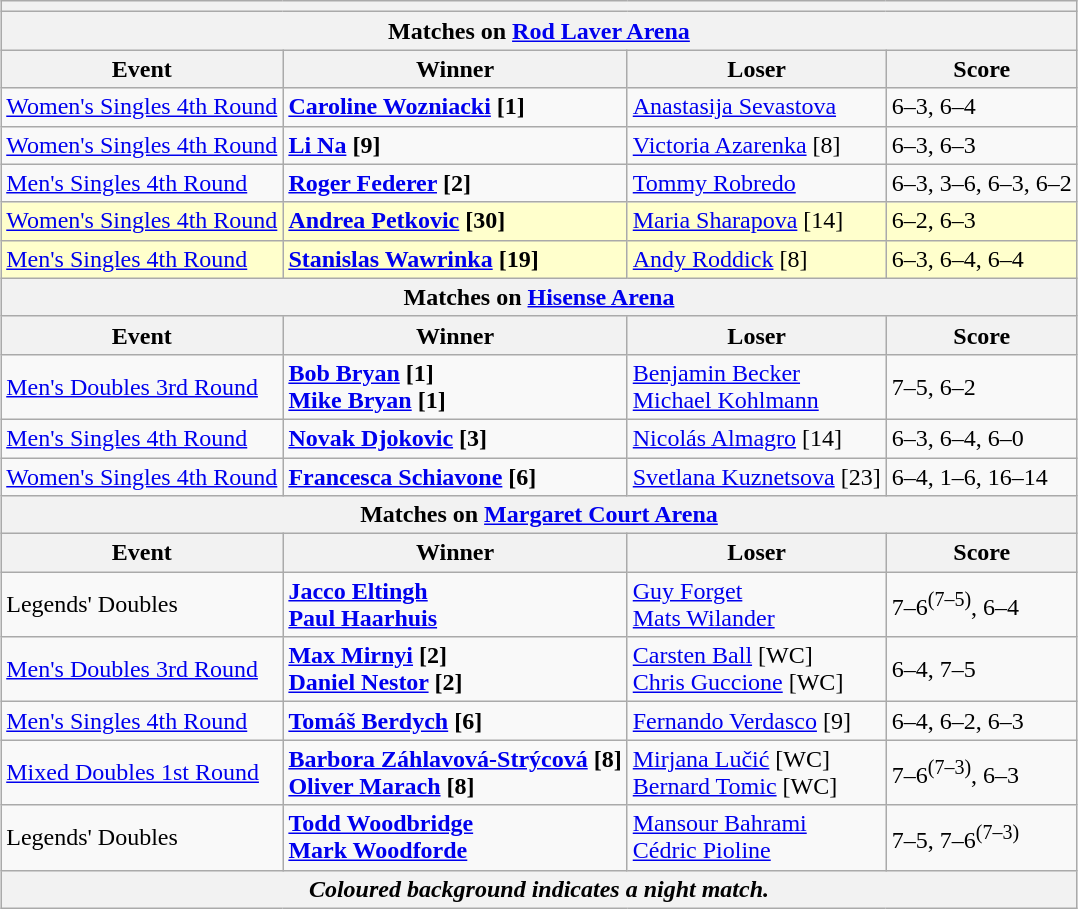<table class="wikitable collapsible" style="margin:1em auto;">
<tr>
<th colspan=4></th>
</tr>
<tr>
<th colspan=4><strong>Matches on <a href='#'>Rod Laver Arena</a></strong></th>
</tr>
<tr>
<th>Event</th>
<th>Winner</th>
<th>Loser</th>
<th>Score</th>
</tr>
<tr align=left>
<td><a href='#'>Women's Singles 4th Round</a></td>
<td> <strong><a href='#'>Caroline Wozniacki</a> [1]</strong></td>
<td> <a href='#'>Anastasija Sevastova</a></td>
<td>6–3, 6–4</td>
</tr>
<tr align=left>
<td><a href='#'>Women's Singles 4th Round</a></td>
<td> <strong><a href='#'>Li Na</a> [9]</strong></td>
<td> <a href='#'>Victoria Azarenka</a> [8]</td>
<td>6–3, 6–3</td>
</tr>
<tr align=left>
<td><a href='#'>Men's Singles 4th Round</a></td>
<td> <strong><a href='#'>Roger Federer</a> [2]</strong></td>
<td> <a href='#'>Tommy Robredo</a></td>
<td>6–3, 3–6, 6–3, 6–2</td>
</tr>
<tr style="text-align:left; background:#ffc;">
<td><a href='#'>Women's Singles 4th Round</a></td>
<td> <strong><a href='#'>Andrea Petkovic</a> [30]</strong></td>
<td> <a href='#'>Maria Sharapova</a> [14]</td>
<td>6–2, 6–3</td>
</tr>
<tr style="text-align:left; background:#ffc;">
<td><a href='#'>Men's Singles 4th Round</a></td>
<td> <strong><a href='#'>Stanislas Wawrinka</a> [19]</strong></td>
<td> <a href='#'>Andy Roddick</a> [8]</td>
<td>6–3, 6–4, 6–4</td>
</tr>
<tr>
<th colspan=4><strong>Matches on <a href='#'>Hisense Arena</a></strong></th>
</tr>
<tr>
<th>Event</th>
<th>Winner</th>
<th>Loser</th>
<th>Score</th>
</tr>
<tr align=left>
<td><a href='#'>Men's Doubles 3rd Round</a></td>
<td> <strong><a href='#'>Bob Bryan</a> [1]</strong> <br>  <strong><a href='#'>Mike Bryan</a> [1]</strong></td>
<td> <a href='#'>Benjamin Becker</a> <br>  <a href='#'>Michael Kohlmann</a></td>
<td>7–5, 6–2</td>
</tr>
<tr align=left>
<td><a href='#'>Men's Singles 4th Round</a></td>
<td> <strong><a href='#'>Novak Djokovic</a> [3]</strong></td>
<td> <a href='#'>Nicolás Almagro</a> [14]</td>
<td>6–3, 6–4, 6–0</td>
</tr>
<tr align=left>
<td><a href='#'>Women's Singles 4th Round</a></td>
<td> <strong><a href='#'>Francesca Schiavone</a> [6]</strong></td>
<td> <a href='#'>Svetlana Kuznetsova</a> [23]</td>
<td>6–4, 1–6, 16–14</td>
</tr>
<tr>
<th colspan=4><strong>Matches on <a href='#'>Margaret Court Arena</a></strong></th>
</tr>
<tr>
<th>Event</th>
<th>Winner</th>
<th>Loser</th>
<th>Score</th>
</tr>
<tr align=left>
<td>Legends' Doubles</td>
<td> <strong><a href='#'>Jacco Eltingh</a></strong><br> <strong><a href='#'>Paul Haarhuis</a></strong></td>
<td> <a href='#'>Guy Forget</a><br> <a href='#'>Mats Wilander</a></td>
<td>7–6<sup>(7–5)</sup>, 6–4</td>
</tr>
<tr align=left>
<td><a href='#'>Men's Doubles 3rd Round</a></td>
<td> <strong><a href='#'>Max Mirnyi</a> [2]</strong><br> <strong><a href='#'>Daniel Nestor</a> [2]</strong></td>
<td> <a href='#'>Carsten Ball</a> [WC]<br> <a href='#'>Chris Guccione</a> [WC]</td>
<td>6–4, 7–5</td>
</tr>
<tr align=left>
<td><a href='#'>Men's Singles 4th Round</a></td>
<td> <strong><a href='#'>Tomáš Berdych</a> [6]</strong></td>
<td> <a href='#'>Fernando Verdasco</a> [9]</td>
<td>6–4, 6–2, 6–3</td>
</tr>
<tr align=left>
<td><a href='#'>Mixed Doubles 1st Round</a></td>
<td> <strong><a href='#'>Barbora Záhlavová-Strýcová</a> [8]</strong><br> <strong><a href='#'>Oliver Marach</a> [8]</strong></td>
<td> <a href='#'>Mirjana Lučić</a> [WC]<br>  <a href='#'>Bernard Tomic</a> [WC]</td>
<td>7–6<sup>(7–3)</sup>, 6–3</td>
</tr>
<tr align=left>
<td>Legends' Doubles</td>
<td> <strong><a href='#'>Todd Woodbridge</a></strong><br> <strong><a href='#'>Mark Woodforde</a></strong> <br></td>
<td> <a href='#'>Mansour Bahrami</a><br> <a href='#'>Cédric Pioline</a></td>
<td>7–5, 7–6<sup>(7–3)</sup></td>
</tr>
<tr>
<th colspan=4><em>Coloured background indicates a night match.</em></th>
</tr>
</table>
